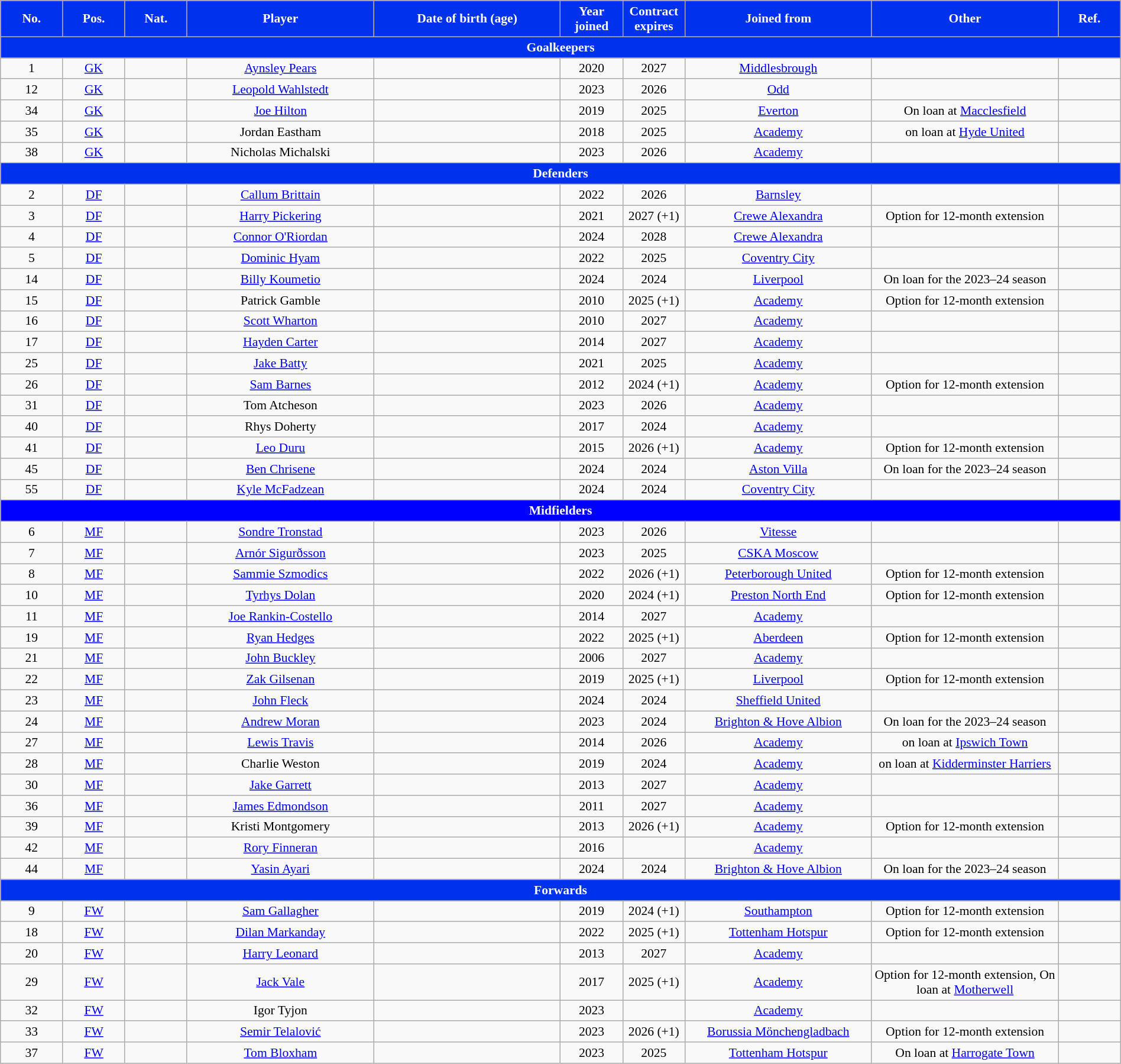<table class="wikitable" style="text-align:center; font-size:90%; width:100%;">
<tr>
<th style="background:#0031EC; width:5%; color:white; text-align:center;">No.</th>
<th style="background:#0031EC; width:5%; color:white; text-align:center;">Pos.</th>
<th style="background:#0031EC; width:5%; color:white; text-align:center;">Nat.</th>
<th style="background:#0031EC; width:15%;color:white; text-align:center;">Player</th>
<th style="background:#0031EC; width:15%;color:white; text-align:center;">Date of birth (age)</th>
<th style="background:#0031EC; width:5%;color:white; text-align:center;">Year joined</th>
<th style="background:#0031EC; width:5%;color:white; text-align:center;">Contract expires</th>
<th style="background:#0031EC; width:15%;color:white; text-align:center;">Joined from</th>
<th style="background:#0031EC; width:15%;color:white; text-align:center;">Other</th>
<th style="background:#0031EC; width:5%;color:white; text-align:center;">Ref.</th>
</tr>
<tr>
<th colspan="10" style="background:#0031EC; color:white; text-align:center">Goalkeepers</th>
</tr>
<tr>
<td>1</td>
<td><a href='#'>GK</a></td>
<td></td>
<td><a href='#'>Aynsley Pears</a></td>
<td></td>
<td>2020</td>
<td>2027</td>
<td> <a href='#'>Middlesbrough</a></td>
<td></td>
<td></td>
</tr>
<tr>
<td>12</td>
<td><a href='#'>GK</a></td>
<td></td>
<td><a href='#'>Leopold Wahlstedt</a></td>
<td></td>
<td>2023</td>
<td>2026</td>
<td> <a href='#'>Odd</a></td>
<td></td>
<td></td>
</tr>
<tr>
<td>34</td>
<td><a href='#'>GK</a></td>
<td></td>
<td><a href='#'>Joe Hilton</a></td>
<td></td>
<td>2019</td>
<td>2025</td>
<td> <a href='#'>Everton</a></td>
<td>On loan at <a href='#'>Macclesfield</a></td>
<td></td>
</tr>
<tr>
<td>35</td>
<td><a href='#'>GK</a></td>
<td></td>
<td>Jordan Eastham</td>
<td></td>
<td>2018</td>
<td>2025</td>
<td><a href='#'>Academy</a></td>
<td>on loan at <a href='#'>Hyde United</a></td>
<td></td>
</tr>
<tr>
<td>38</td>
<td><a href='#'>GK</a></td>
<td></td>
<td>Nicholas Michalski</td>
<td></td>
<td>2023</td>
<td>2026</td>
<td><a href='#'>Academy</a></td>
<td></td>
<td></td>
</tr>
<tr>
<th colspan="10" style="background:#0031EC; color:white; text-align:center">Defenders</th>
</tr>
<tr>
<td>2</td>
<td><a href='#'>DF</a></td>
<td></td>
<td><a href='#'>Callum Brittain</a></td>
<td></td>
<td>2022</td>
<td>2026</td>
<td> <a href='#'>Barnsley</a></td>
<td></td>
<td></td>
</tr>
<tr>
<td>3</td>
<td><a href='#'>DF</a></td>
<td></td>
<td><a href='#'>Harry Pickering</a></td>
<td></td>
<td>2021</td>
<td>2027 (+1)</td>
<td> <a href='#'>Crewe Alexandra</a></td>
<td>Option for 12-month extension</td>
<td></td>
</tr>
<tr>
<td>4</td>
<td><a href='#'>DF</a></td>
<td></td>
<td><a href='#'>Connor O'Riordan</a></td>
<td></td>
<td>2024</td>
<td>2028</td>
<td> <a href='#'>Crewe Alexandra</a></td>
<td></td>
<td></td>
</tr>
<tr>
<td>5</td>
<td><a href='#'>DF</a></td>
<td></td>
<td><a href='#'>Dominic Hyam</a></td>
<td></td>
<td>2022</td>
<td>2025</td>
<td> <a href='#'>Coventry City</a></td>
<td></td>
<td></td>
</tr>
<tr>
<td>14</td>
<td><a href='#'>DF</a></td>
<td></td>
<td><a href='#'>Billy Koumetio</a></td>
<td></td>
<td>2024</td>
<td>2024</td>
<td> <a href='#'>Liverpool</a></td>
<td>On loan for the 2023–24 season</td>
<td></td>
</tr>
<tr>
<td>15</td>
<td><a href='#'>DF</a></td>
<td></td>
<td>Patrick Gamble</td>
<td></td>
<td>2010</td>
<td>2025 (+1)</td>
<td><a href='#'>Academy</a></td>
<td>Option for 12-month extension</td>
<td></td>
</tr>
<tr>
<td>16</td>
<td><a href='#'>DF</a></td>
<td></td>
<td><a href='#'>Scott Wharton</a></td>
<td></td>
<td>2010</td>
<td>2027</td>
<td><a href='#'>Academy</a></td>
<td></td>
<td></td>
</tr>
<tr>
<td>17</td>
<td><a href='#'>DF</a></td>
<td></td>
<td><a href='#'>Hayden Carter</a></td>
<td></td>
<td>2014</td>
<td>2027</td>
<td><a href='#'>Academy</a></td>
<td></td>
<td></td>
</tr>
<tr>
<td>25</td>
<td><a href='#'>DF</a></td>
<td></td>
<td><a href='#'>Jake Batty</a></td>
<td></td>
<td>2021</td>
<td>2025</td>
<td><a href='#'>Academy</a></td>
<td></td>
<td></td>
</tr>
<tr>
<td>26</td>
<td><a href='#'>DF</a></td>
<td></td>
<td><a href='#'>Sam Barnes</a></td>
<td></td>
<td>2012</td>
<td>2024 (+1)</td>
<td><a href='#'>Academy</a></td>
<td>Option for 12-month extension</td>
<td></td>
</tr>
<tr>
<td>31</td>
<td><a href='#'>DF</a></td>
<td></td>
<td>Tom Atcheson</td>
<td></td>
<td>2023</td>
<td>2026</td>
<td><a href='#'>Academy</a></td>
<td></td>
<td></td>
</tr>
<tr>
<td>40</td>
<td><a href='#'>DF</a></td>
<td></td>
<td>Rhys Doherty</td>
<td></td>
<td>2017</td>
<td>2024</td>
<td><a href='#'>Academy</a></td>
<td></td>
<td></td>
</tr>
<tr>
<td>41</td>
<td><a href='#'>DF</a></td>
<td></td>
<td><a href='#'>Leo Duru</a></td>
<td></td>
<td>2015</td>
<td>2026 (+1)</td>
<td><a href='#'>Academy</a></td>
<td>Option for 12-month extension</td>
<td></td>
</tr>
<tr>
<td>45</td>
<td><a href='#'>DF</a></td>
<td></td>
<td><a href='#'>Ben Chrisene</a></td>
<td></td>
<td>2024</td>
<td>2024</td>
<td> <a href='#'>Aston Villa</a></td>
<td>On loan for the 2023–24 season</td>
<td></td>
</tr>
<tr>
<td>55</td>
<td><a href='#'>DF</a></td>
<td></td>
<td><a href='#'>Kyle McFadzean</a></td>
<td></td>
<td>2024</td>
<td>2024</td>
<td> <a href='#'>Coventry City</a></td>
<td></td>
<td></td>
</tr>
<tr>
<th colspan="10" style="background:#0000FF; color:white; text-align:center">Midfielders</th>
</tr>
<tr>
<td>6</td>
<td><a href='#'>MF</a></td>
<td></td>
<td><a href='#'>Sondre Tronstad</a></td>
<td></td>
<td>2023</td>
<td>2026</td>
<td> <a href='#'>Vitesse</a></td>
<td></td>
<td></td>
</tr>
<tr>
<td>7</td>
<td><a href='#'>MF</a></td>
<td></td>
<td><a href='#'>Arnór Sigurðsson</a></td>
<td></td>
<td>2023</td>
<td>2025</td>
<td> <a href='#'>CSKA Moscow</a></td>
<td></td>
<td></td>
</tr>
<tr>
<td>8</td>
<td><a href='#'>MF</a></td>
<td></td>
<td><a href='#'>Sammie Szmodics</a></td>
<td></td>
<td>2022</td>
<td>2026 (+1)</td>
<td> <a href='#'>Peterborough United</a></td>
<td>Option for 12-month extension</td>
<td></td>
</tr>
<tr>
<td>10</td>
<td><a href='#'>MF</a></td>
<td></td>
<td><a href='#'>Tyrhys Dolan</a></td>
<td></td>
<td>2020</td>
<td>2024 (+1)</td>
<td> <a href='#'>Preston North End</a></td>
<td>Option for 12-month extension</td>
<td></td>
</tr>
<tr>
<td>11</td>
<td><a href='#'>MF</a></td>
<td></td>
<td><a href='#'>Joe Rankin-Costello</a></td>
<td></td>
<td>2014</td>
<td>2027</td>
<td><a href='#'>Academy</a></td>
<td></td>
<td></td>
</tr>
<tr>
<td>19</td>
<td><a href='#'>MF</a></td>
<td></td>
<td><a href='#'>Ryan Hedges</a></td>
<td></td>
<td>2022</td>
<td>2025 (+1)</td>
<td> <a href='#'>Aberdeen</a></td>
<td>Option for 12-month extension</td>
<td></td>
</tr>
<tr>
<td>21</td>
<td><a href='#'>MF</a></td>
<td></td>
<td><a href='#'>John Buckley</a></td>
<td></td>
<td>2006</td>
<td>2027</td>
<td><a href='#'>Academy</a></td>
<td></td>
<td></td>
</tr>
<tr>
<td>22</td>
<td><a href='#'>MF</a></td>
<td></td>
<td><a href='#'>Zak Gilsenan</a></td>
<td></td>
<td>2019</td>
<td>2025 (+1)</td>
<td> <a href='#'>Liverpool</a></td>
<td>Option for 12-month extension</td>
<td></td>
</tr>
<tr>
<td>23</td>
<td><a href='#'>MF</a></td>
<td></td>
<td><a href='#'>John Fleck</a></td>
<td></td>
<td>2024</td>
<td>2024</td>
<td> <a href='#'>Sheffield United</a></td>
<td></td>
<td></td>
</tr>
<tr>
<td>24</td>
<td><a href='#'>MF</a></td>
<td></td>
<td><a href='#'>Andrew Moran</a></td>
<td></td>
<td>2023</td>
<td>2024</td>
<td> <a href='#'>Brighton & Hove Albion</a></td>
<td>On loan for the 2023–24 season</td>
<td></td>
</tr>
<tr>
<td>27</td>
<td><a href='#'>MF</a></td>
<td></td>
<td><a href='#'>Lewis Travis</a></td>
<td></td>
<td>2014</td>
<td>2026</td>
<td><a href='#'>Academy</a></td>
<td>on loan at <a href='#'>Ipswich Town</a></td>
<td></td>
</tr>
<tr>
<td>28</td>
<td><a href='#'>MF</a></td>
<td></td>
<td>Charlie Weston</td>
<td></td>
<td>2019</td>
<td>2024</td>
<td><a href='#'>Academy</a></td>
<td>on loan at <a href='#'>Kidderminster Harriers</a></td>
<td></td>
</tr>
<tr>
<td>30</td>
<td><a href='#'>MF</a></td>
<td></td>
<td><a href='#'>Jake Garrett</a></td>
<td></td>
<td>2013</td>
<td>2027</td>
<td><a href='#'>Academy</a></td>
<td></td>
<td></td>
</tr>
<tr>
<td>36</td>
<td><a href='#'>MF</a></td>
<td></td>
<td><a href='#'>James Edmondson</a></td>
<td></td>
<td>2011</td>
<td>2027</td>
<td><a href='#'>Academy</a></td>
<td></td>
<td></td>
</tr>
<tr>
<td>39</td>
<td><a href='#'>MF</a></td>
<td></td>
<td>Kristi Montgomery</td>
<td></td>
<td>2013</td>
<td>2026 (+1)</td>
<td><a href='#'>Academy</a></td>
<td>Option for 12-month extension</td>
<td></td>
</tr>
<tr>
<td>42</td>
<td><a href='#'>MF</a></td>
<td></td>
<td><a href='#'>Rory Finneran</a></td>
<td></td>
<td>2016</td>
<td></td>
<td><a href='#'>Academy</a></td>
<td></td>
<td></td>
</tr>
<tr>
<td>44</td>
<td><a href='#'>MF</a></td>
<td></td>
<td><a href='#'>Yasin Ayari</a></td>
<td></td>
<td>2024</td>
<td>2024</td>
<td> <a href='#'>Brighton & Hove Albion</a></td>
<td>On loan for the 2023–24 season</td>
<td></td>
</tr>
<tr>
<th colspan="10" style="background:#0031EC; color:white; text-align:center">Forwards</th>
</tr>
<tr>
<td>9</td>
<td><a href='#'>FW</a></td>
<td></td>
<td><a href='#'>Sam Gallagher</a></td>
<td></td>
<td>2019</td>
<td>2024 (+1)</td>
<td> <a href='#'>Southampton</a></td>
<td>Option for 12-month extension</td>
<td></td>
</tr>
<tr>
<td>18</td>
<td><a href='#'>FW</a></td>
<td></td>
<td><a href='#'>Dilan Markanday</a></td>
<td></td>
<td>2022</td>
<td>2025 (+1)</td>
<td> <a href='#'>Tottenham Hotspur</a></td>
<td>Option for 12-month extension</td>
<td></td>
</tr>
<tr>
<td>20</td>
<td><a href='#'>FW</a></td>
<td></td>
<td><a href='#'>Harry Leonard</a></td>
<td></td>
<td>2013</td>
<td>2027</td>
<td><a href='#'>Academy</a></td>
<td></td>
<td></td>
</tr>
<tr>
<td>29</td>
<td><a href='#'>FW</a></td>
<td></td>
<td><a href='#'>Jack Vale</a></td>
<td></td>
<td>2017</td>
<td>2025 (+1)</td>
<td><a href='#'>Academy</a></td>
<td>Option for 12-month extension, On loan at <a href='#'>Motherwell</a></td>
<td></td>
</tr>
<tr>
<td>32</td>
<td><a href='#'>FW</a></td>
<td></td>
<td>Igor Tyjon</td>
<td></td>
<td>2023</td>
<td></td>
<td><a href='#'>Academy</a></td>
<td></td>
<td></td>
</tr>
<tr>
<td>33</td>
<td><a href='#'>FW</a></td>
<td></td>
<td><a href='#'>Semir Telalović</a></td>
<td></td>
<td>2023</td>
<td>2026 (+1)</td>
<td> <a href='#'>Borussia Mönchengladbach</a></td>
<td>Option for 12-month extension</td>
<td></td>
</tr>
<tr>
<td>37</td>
<td><a href='#'>FW</a></td>
<td></td>
<td><a href='#'>Tom Bloxham</a></td>
<td></td>
<td>2023</td>
<td>2025</td>
<td> <a href='#'>Tottenham Hotspur</a></td>
<td>On loan at <a href='#'>Harrogate Town</a></td>
<td></td>
</tr>
</table>
